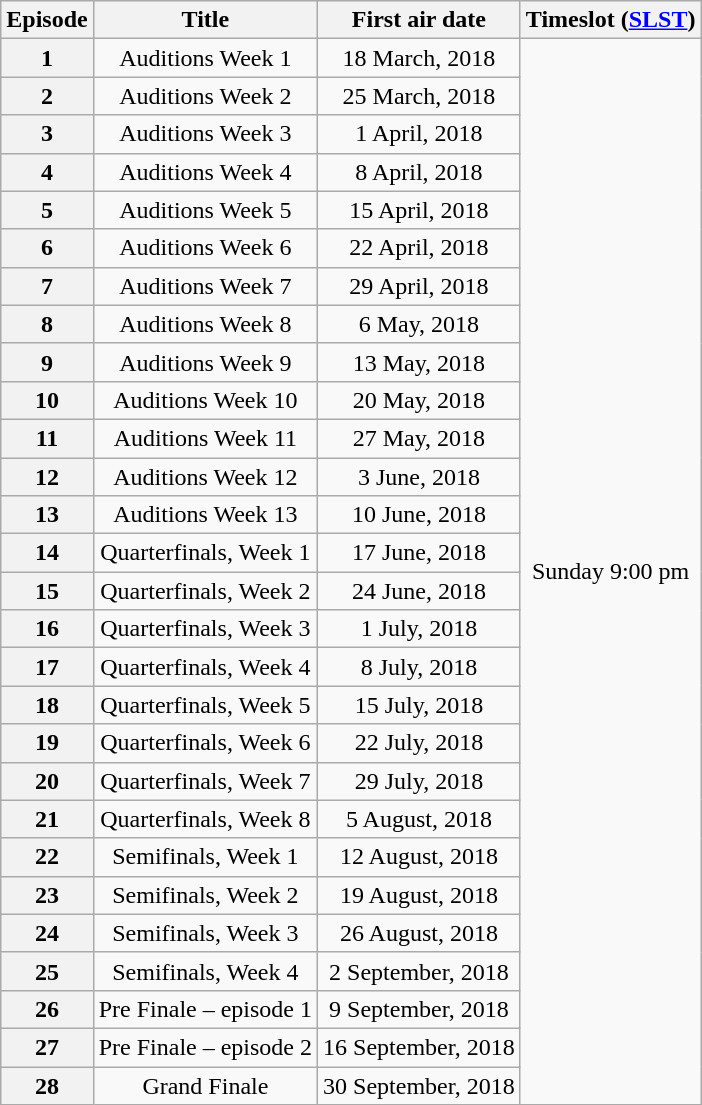<table class="wikitable" style="text-align:center">
<tr>
<th>Episode</th>
<th>Title</th>
<th>First air date</th>
<th>Timeslot (<a href='#'>SLST</a>)</th>
</tr>
<tr>
<th>1</th>
<td>Auditions Week 1</td>
<td>18 March, 2018</td>
<td rowspan="28">Sunday 9:00 pm</td>
</tr>
<tr>
<th>2</th>
<td>Auditions Week 2</td>
<td>25 March, 2018</td>
</tr>
<tr>
<th>3</th>
<td>Auditions Week 3</td>
<td>1 April, 2018</td>
</tr>
<tr>
<th>4</th>
<td>Auditions Week 4</td>
<td>8 April, 2018</td>
</tr>
<tr>
<th>5</th>
<td>Auditions Week 5</td>
<td>15 April, 2018</td>
</tr>
<tr>
<th>6</th>
<td>Auditions Week 6</td>
<td>22 April, 2018</td>
</tr>
<tr>
<th>7</th>
<td>Auditions Week 7</td>
<td>29 April, 2018</td>
</tr>
<tr>
<th>8</th>
<td>Auditions Week 8</td>
<td>6 May, 2018</td>
</tr>
<tr>
<th>9</th>
<td>Auditions Week 9</td>
<td>13 May, 2018</td>
</tr>
<tr>
<th>10</th>
<td>Auditions Week 10</td>
<td>20 May, 2018</td>
</tr>
<tr>
<th>11</th>
<td>Auditions Week 11</td>
<td>27 May, 2018</td>
</tr>
<tr>
<th>12</th>
<td>Auditions Week 12</td>
<td>3 June, 2018</td>
</tr>
<tr>
<th>13</th>
<td>Auditions Week 13</td>
<td>10 June, 2018</td>
</tr>
<tr>
<th>14</th>
<td>Quarterfinals, Week 1</td>
<td>17 June, 2018</td>
</tr>
<tr>
<th>15</th>
<td>Quarterfinals, Week 2</td>
<td>24 June, 2018</td>
</tr>
<tr>
<th>16</th>
<td>Quarterfinals, Week 3</td>
<td>1 July, 2018</td>
</tr>
<tr>
<th>17</th>
<td>Quarterfinals, Week 4</td>
<td>8 July, 2018</td>
</tr>
<tr>
<th>18</th>
<td>Quarterfinals, Week 5</td>
<td>15 July, 2018</td>
</tr>
<tr>
<th>19</th>
<td>Quarterfinals, Week 6</td>
<td>22 July, 2018</td>
</tr>
<tr>
<th>20</th>
<td>Quarterfinals, Week 7</td>
<td>29 July, 2018</td>
</tr>
<tr>
<th>21</th>
<td>Quarterfinals, Week 8</td>
<td>5 August, 2018</td>
</tr>
<tr>
<th>22</th>
<td>Semifinals, Week 1</td>
<td>12 August, 2018</td>
</tr>
<tr>
<th>23</th>
<td>Semifinals, Week 2</td>
<td>19 August, 2018</td>
</tr>
<tr>
<th>24</th>
<td>Semifinals, Week 3</td>
<td>26 August, 2018</td>
</tr>
<tr>
<th>25</th>
<td>Semifinals, Week 4</td>
<td>2 September, 2018</td>
</tr>
<tr>
<th>26</th>
<td>Pre Finale – episode 1</td>
<td>9 September, 2018</td>
</tr>
<tr>
<th>27</th>
<td>Pre Finale – episode 2</td>
<td>16 September, 2018</td>
</tr>
<tr>
<th>28</th>
<td>Grand Finale</td>
<td>30 September, 2018</td>
</tr>
</table>
